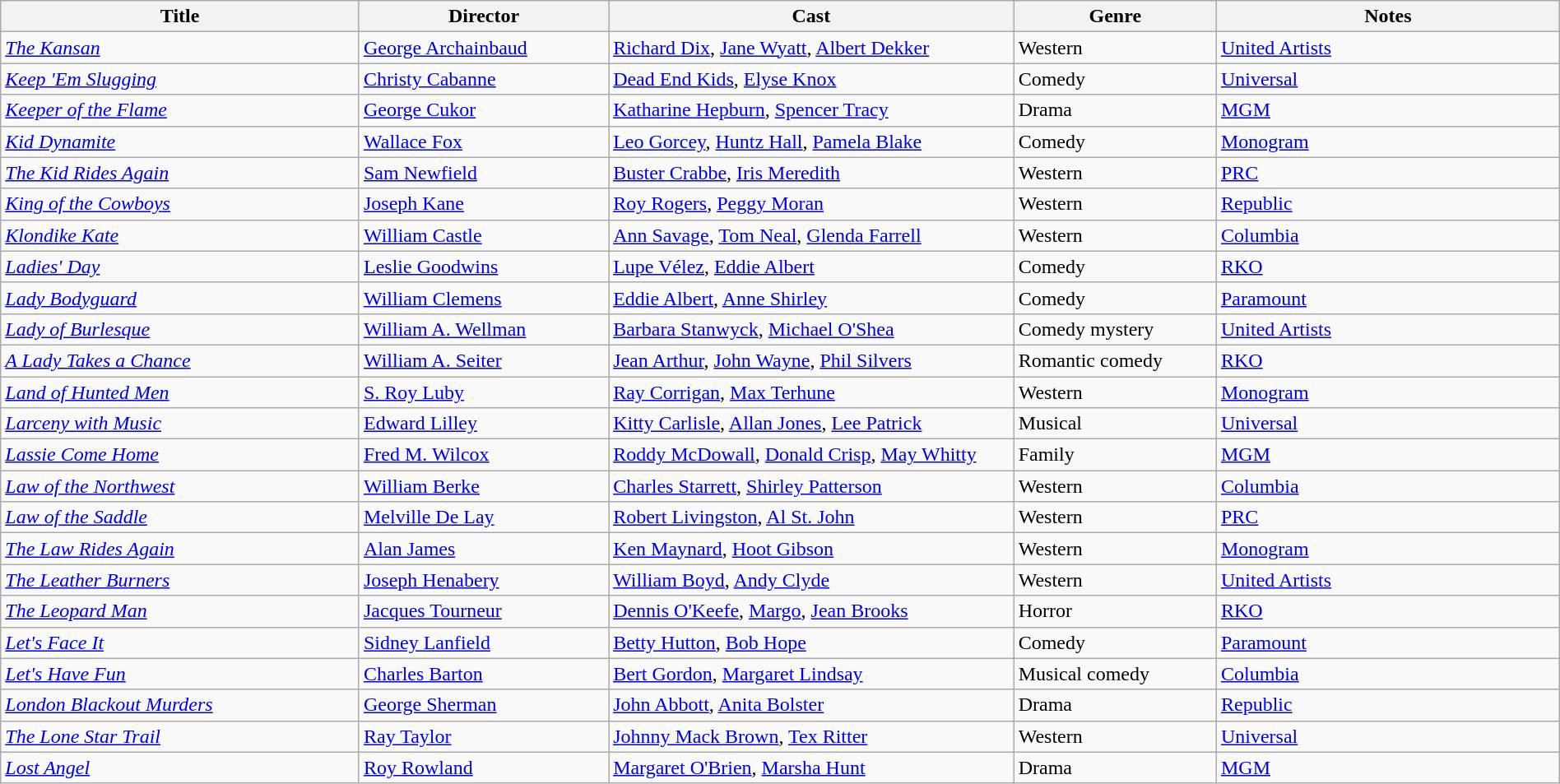<table class="wikitable" style="width:100%;">
<tr>
<th style="width:23%;">Title</th>
<th style="width:16%;">Director</th>
<th style="width:26%;">Cast</th>
<th style="width:13%;">Genre</th>
<th style="width:22%;">Notes</th>
</tr>
<tr>
<td><em><a href='#'>The Kansan</a></em></td>
<td><a href='#'>George Archainbaud</a></td>
<td><a href='#'>Richard Dix</a>, <a href='#'>Jane Wyatt</a>, <a href='#'>Albert Dekker</a></td>
<td>Western</td>
<td><a href='#'>United Artists</a></td>
</tr>
<tr>
<td><em><a href='#'>Keep 'Em Slugging</a></em></td>
<td><a href='#'>Christy Cabanne</a></td>
<td><a href='#'>Dead End Kids</a>, <a href='#'>Elyse Knox</a></td>
<td>Comedy</td>
<td><a href='#'>Universal</a></td>
</tr>
<tr>
<td><em><a href='#'>Keeper of the Flame</a></em></td>
<td><a href='#'>George Cukor</a></td>
<td><a href='#'>Katharine Hepburn</a>, <a href='#'>Spencer Tracy</a></td>
<td>Drama</td>
<td><a href='#'>MGM</a></td>
</tr>
<tr>
<td><em><a href='#'>Kid Dynamite</a></em></td>
<td><a href='#'>Wallace Fox</a></td>
<td><a href='#'>Leo Gorcey</a>, <a href='#'>Huntz Hall</a>, <a href='#'>Pamela Blake</a></td>
<td>Comedy</td>
<td><a href='#'>Monogram</a></td>
</tr>
<tr>
<td><em><a href='#'>The Kid Rides Again</a></em></td>
<td><a href='#'>Sam Newfield</a></td>
<td><a href='#'>Buster Crabbe</a>, <a href='#'>Iris Meredith</a></td>
<td>Western</td>
<td><a href='#'>PRC</a></td>
</tr>
<tr>
<td><em><a href='#'>King of the Cowboys</a></em></td>
<td><a href='#'>Joseph Kane</a></td>
<td><a href='#'>Roy Rogers</a>, <a href='#'>Peggy Moran</a></td>
<td>Western</td>
<td><a href='#'>Republic</a></td>
</tr>
<tr>
<td><em><a href='#'>Klondike Kate</a></em></td>
<td><a href='#'>William Castle</a></td>
<td><a href='#'>Ann Savage</a>, <a href='#'>Tom Neal</a>, <a href='#'>Glenda Farrell</a></td>
<td>Western</td>
<td><a href='#'>Columbia</a></td>
</tr>
<tr>
<td><em><a href='#'>Ladies' Day</a></em></td>
<td><a href='#'>Leslie Goodwins</a></td>
<td><a href='#'>Lupe Vélez</a>, <a href='#'>Eddie Albert</a></td>
<td>Comedy</td>
<td><a href='#'>RKO</a></td>
</tr>
<tr>
<td><em><a href='#'>Lady Bodyguard</a></em></td>
<td><a href='#'>William Clemens</a></td>
<td><a href='#'>Eddie Albert</a>, <a href='#'>Anne Shirley</a></td>
<td>Comedy</td>
<td><a href='#'>Paramount</a></td>
</tr>
<tr>
<td><em><a href='#'>Lady of Burlesque</a></em></td>
<td><a href='#'>William A. Wellman</a></td>
<td><a href='#'>Barbara Stanwyck</a>, <a href='#'>Michael O'Shea</a></td>
<td>Comedy mystery</td>
<td><a href='#'>United Artists</a></td>
</tr>
<tr>
<td><em><a href='#'>A Lady Takes a Chance</a></em></td>
<td><a href='#'>William A. Seiter</a></td>
<td><a href='#'>Jean Arthur</a>, <a href='#'>John Wayne</a>, <a href='#'>Phil Silvers</a></td>
<td>Romantic comedy</td>
<td><a href='#'>RKO</a></td>
</tr>
<tr>
<td><em><a href='#'>Land of Hunted Men</a></em></td>
<td><a href='#'>S. Roy Luby</a></td>
<td><a href='#'>Ray Corrigan</a>, <a href='#'>Max Terhune</a></td>
<td>Western</td>
<td><a href='#'>Monogram</a></td>
</tr>
<tr>
<td><em><a href='#'>Larceny with Music</a></em></td>
<td><a href='#'>Edward Lilley</a></td>
<td><a href='#'>Kitty Carlisle</a>, <a href='#'>Allan Jones</a>, <a href='#'>Lee Patrick</a></td>
<td>Musical</td>
<td><a href='#'>Universal</a></td>
</tr>
<tr>
<td><em><a href='#'>Lassie Come Home</a></em></td>
<td><a href='#'>Fred M. Wilcox</a></td>
<td><a href='#'>Roddy McDowall</a>, <a href='#'>Donald Crisp</a>, <a href='#'>May Whitty</a></td>
<td>Family</td>
<td><a href='#'>MGM</a></td>
</tr>
<tr>
<td><em><a href='#'>Law of the Northwest</a></em></td>
<td><a href='#'>William Berke</a></td>
<td><a href='#'>Charles Starrett</a>, <a href='#'>Shirley Patterson</a></td>
<td>Western</td>
<td><a href='#'>Columbia</a></td>
</tr>
<tr>
<td><em><a href='#'>Law of the Saddle</a></em></td>
<td><a href='#'>Melville De Lay</a></td>
<td><a href='#'>Robert Livingston</a>, <a href='#'>Al St. John</a></td>
<td>Western</td>
<td><a href='#'>PRC</a></td>
</tr>
<tr>
<td><em><a href='#'>The Law Rides Again</a></em></td>
<td><a href='#'>Alan James</a></td>
<td><a href='#'>Ken Maynard</a>, <a href='#'>Hoot Gibson</a></td>
<td>Western</td>
<td><a href='#'>Monogram</a></td>
</tr>
<tr>
<td><em><a href='#'>The Leather Burners</a></em></td>
<td><a href='#'>Joseph Henabery</a></td>
<td><a href='#'>William Boyd</a>, <a href='#'>Andy Clyde</a></td>
<td>Western</td>
<td><a href='#'>United Artists</a></td>
</tr>
<tr>
<td><em><a href='#'>The Leopard Man</a></em></td>
<td><a href='#'>Jacques Tourneur</a></td>
<td><a href='#'>Dennis O'Keefe</a>, <a href='#'>Margo</a>, <a href='#'>Jean Brooks</a></td>
<td>Horror</td>
<td><a href='#'>RKO</a></td>
</tr>
<tr>
<td><em><a href='#'>Let's Face It</a></em></td>
<td><a href='#'>Sidney Lanfield</a></td>
<td><a href='#'>Betty Hutton</a>, <a href='#'>Bob Hope</a></td>
<td>Comedy</td>
<td><a href='#'>Paramount</a></td>
</tr>
<tr>
<td><em><a href='#'>Let's Have Fun</a></em></td>
<td><a href='#'>Charles Barton</a></td>
<td><a href='#'>Bert Gordon</a>, <a href='#'>Margaret Lindsay</a></td>
<td>Musical comedy</td>
<td><a href='#'>Columbia</a></td>
</tr>
<tr>
<td><em><a href='#'>London Blackout Murders</a></em></td>
<td><a href='#'>George Sherman</a></td>
<td><a href='#'>John Abbott</a>, <a href='#'>Anita Bolster</a></td>
<td>Drama</td>
<td><a href='#'>Republic</a></td>
</tr>
<tr>
<td><em><a href='#'>The Lone Star Trail</a></em></td>
<td><a href='#'>Ray Taylor</a></td>
<td><a href='#'>Johnny Mack Brown</a>, <a href='#'>Tex Ritter</a></td>
<td>Western</td>
<td><a href='#'>Universal</a></td>
</tr>
<tr>
<td><em><a href='#'>Lost Angel</a></em></td>
<td><a href='#'>Roy Rowland</a></td>
<td><a href='#'>Margaret O'Brien</a>, <a href='#'>Marsha Hunt</a></td>
<td>Drama</td>
<td><a href='#'>MGM</a></td>
</tr>
</table>
